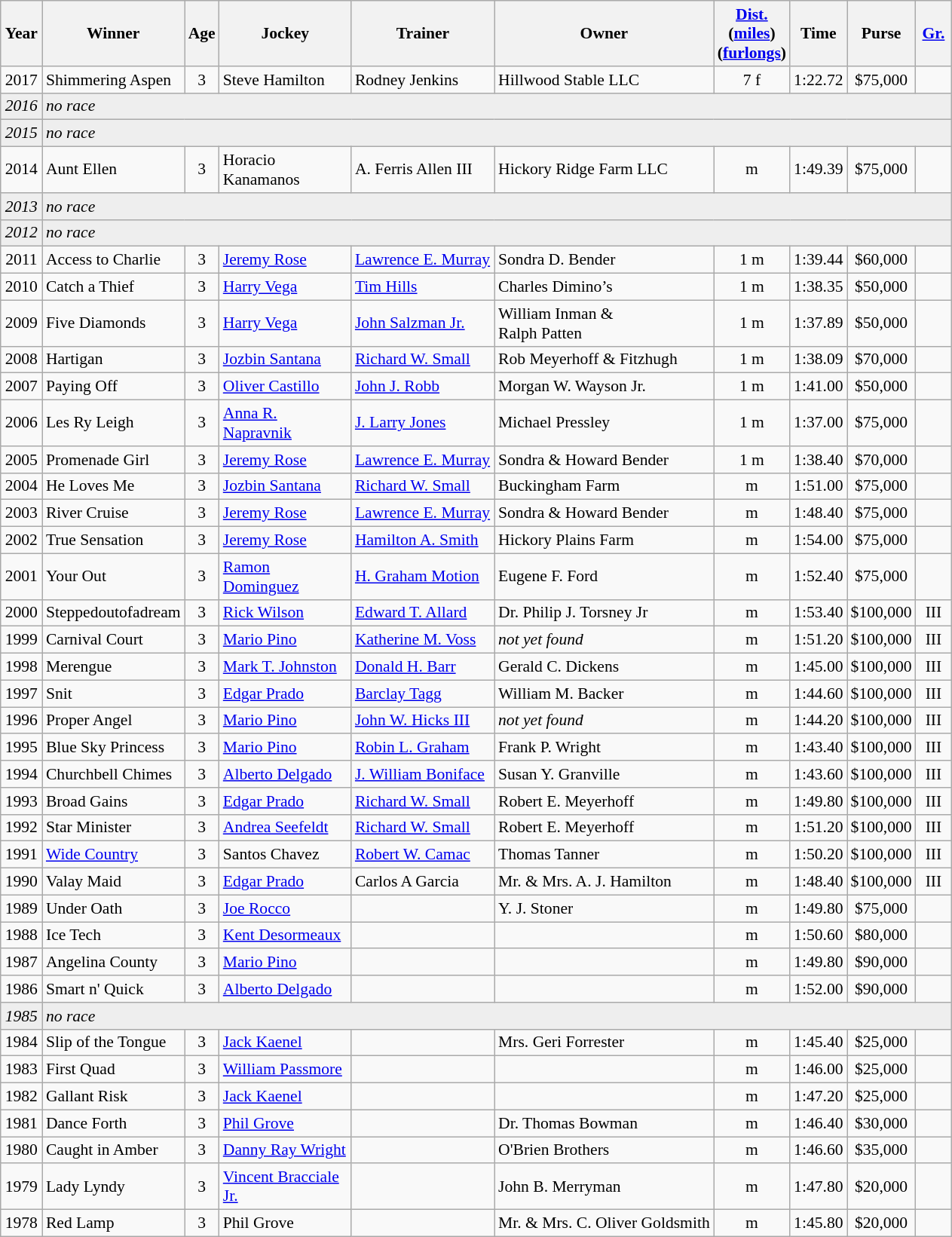<table class="wikitable sortable" style="font-size:90%">
<tr>
<th style="width:30px">Year<br></th>
<th style="width:110px">Winner<br></th>
<th style="width:20px">Age<br></th>
<th style="width:110px">Jockey<br></th>
<th style="width:120px">Trainer<br></th>
<th>Owner<br></th>
<th style="width:25px"><a href='#'>Dist.</a><br> <span>(<a href='#'>miles</a>)<br>(<a href='#'>furlongs</a>)</span></th>
<th style="width:25px">Time<br></th>
<th style="width:25px">Purse</th>
<th style="width:25px"><a href='#'>Gr.</a></th>
</tr>
<tr>
<td align=center>2017</td>
<td>Shimmering Aspen</td>
<td align=center>3</td>
<td>Steve Hamilton</td>
<td>Rodney Jenkins</td>
<td>Hillwood Stable LLC</td>
<td align=center>7 f</td>
<td align=center>1:22.72</td>
<td align=center>$75,000</td>
<td></td>
</tr>
<tr bgcolor="#eeeeee">
<td align=center><em>2016</em></td>
<td colspan="9"><em>no race</em></td>
</tr>
<tr bgcolor="#eeeeee">
<td align=center><em>2015</em></td>
<td colspan="9"><em>no race</em></td>
</tr>
<tr>
<td align=center>2014</td>
<td>Aunt Ellen</td>
<td align=center>3</td>
<td>Horacio Kanamanos</td>
<td>A. Ferris Allen III</td>
<td>Hickory Ridge Farm LLC</td>
<td align=center> m</td>
<td align=center>1:49.39</td>
<td align=center>$75,000</td>
<td></td>
</tr>
<tr bgcolor="#eeeeee">
<td align=center><em>2013</em></td>
<td colspan="9"><em>no race</em></td>
</tr>
<tr bgcolor="#eeeeee">
<td align=center><em>2012</em></td>
<td colspan="9"><em>no race</em></td>
</tr>
<tr>
<td align=center>2011</td>
<td>Access to Charlie</td>
<td align=center>3</td>
<td><a href='#'>Jeremy Rose</a></td>
<td><a href='#'>Lawrence E. Murray</a></td>
<td>Sondra D. Bender</td>
<td align=center>1 m</td>
<td align=center>1:39.44</td>
<td align=center>$60,000</td>
<td></td>
</tr>
<tr>
<td align=center>2010</td>
<td>Catch a Thief</td>
<td align=center>3</td>
<td><a href='#'>Harry Vega</a></td>
<td><a href='#'>Tim Hills</a></td>
<td>Charles Dimino’s</td>
<td align=center>1 m</td>
<td align=center>1:38.35</td>
<td align=center>$50,000</td>
<td></td>
</tr>
<tr>
<td align=center>2009</td>
<td>Five Diamonds</td>
<td align=center>3</td>
<td><a href='#'>Harry Vega</a></td>
<td><a href='#'>John Salzman Jr.</a></td>
<td>William Inman  & <br>Ralph Patten</td>
<td align=center>1 m</td>
<td align=center>1:37.89</td>
<td align=center>$50,000</td>
<td></td>
</tr>
<tr>
<td align=center>2008</td>
<td>Hartigan</td>
<td align=center>3</td>
<td><a href='#'>Jozbin Santana</a></td>
<td><a href='#'>Richard W. Small</a></td>
<td>Rob Meyerhoff & Fitzhugh</td>
<td align=center>1 m</td>
<td align=center>1:38.09</td>
<td align=center>$70,000</td>
<td></td>
</tr>
<tr>
<td align=center>2007</td>
<td>Paying Off</td>
<td align=center>3</td>
<td><a href='#'>Oliver Castillo</a></td>
<td><a href='#'>John J. Robb</a></td>
<td>Morgan W. Wayson Jr.</td>
<td align=center>1 m</td>
<td align=center>1:41.00</td>
<td align=center>$50,000</td>
<td></td>
</tr>
<tr>
<td align=center>2006</td>
<td>Les Ry Leigh</td>
<td align=center>3</td>
<td><a href='#'>Anna R. Napravnik</a></td>
<td><a href='#'>J. Larry Jones</a></td>
<td>Michael Pressley</td>
<td align=center>1 m</td>
<td align=center>1:37.00</td>
<td align=center>$75,000</td>
<td></td>
</tr>
<tr>
<td align=center>2005</td>
<td>Promenade Girl</td>
<td align=center>3</td>
<td><a href='#'>Jeremy Rose</a></td>
<td><a href='#'>Lawrence E. Murray</a></td>
<td>Sondra & Howard Bender</td>
<td align=center>1 m</td>
<td align=center>1:38.40</td>
<td align=center>$70,000</td>
<td align=center></td>
</tr>
<tr>
<td align=center>2004</td>
<td>He Loves Me</td>
<td align=center>3</td>
<td><a href='#'>Jozbin Santana</a></td>
<td><a href='#'>Richard W. Small</a></td>
<td>Buckingham Farm</td>
<td align=center> m</td>
<td align=center>1:51.00</td>
<td align=center>$75,000</td>
<td align=center></td>
</tr>
<tr>
<td align=center>2003</td>
<td>River Cruise</td>
<td align=center>3</td>
<td><a href='#'>Jeremy Rose</a></td>
<td><a href='#'>Lawrence E. Murray</a></td>
<td>Sondra & Howard Bender</td>
<td align=center> m</td>
<td align=center>1:48.40</td>
<td align=center>$75,000</td>
<td align=center></td>
</tr>
<tr>
<td align=center>2002</td>
<td>True Sensation</td>
<td align=center>3</td>
<td><a href='#'>Jeremy Rose</a></td>
<td><a href='#'>Hamilton A. Smith</a></td>
<td>Hickory Plains Farm</td>
<td align=center> m</td>
<td align=center>1:54.00</td>
<td align=center>$75,000</td>
<td align=center></td>
</tr>
<tr>
<td align=center>2001</td>
<td>Your Out</td>
<td align=center>3</td>
<td><a href='#'>Ramon Dominguez</a></td>
<td><a href='#'>H. Graham Motion</a></td>
<td>Eugene F. Ford</td>
<td align=center> m</td>
<td align=center>1:52.40</td>
<td align=center>$75,000</td>
<td align=center></td>
</tr>
<tr>
<td align=center>2000</td>
<td>Steppedoutofadream</td>
<td align=center>3</td>
<td><a href='#'>Rick Wilson</a></td>
<td><a href='#'>Edward T. Allard</a></td>
<td>Dr. Philip J. Torsney Jr</td>
<td align=center> m</td>
<td align=center>1:53.40</td>
<td align=center>$100,000</td>
<td align=center>III</td>
</tr>
<tr>
<td align=center>1999</td>
<td>Carnival Court</td>
<td align=center>3</td>
<td><a href='#'>Mario Pino</a></td>
<td><a href='#'>Katherine M. Voss</a></td>
<td><em>not yet found</em></td>
<td align=center> m</td>
<td align=center>1:51.20</td>
<td align=center>$100,000</td>
<td align=center>III</td>
</tr>
<tr>
<td align=center>1998</td>
<td>Merengue</td>
<td align=center>3</td>
<td><a href='#'>Mark T. Johnston</a></td>
<td><a href='#'>Donald H. Barr</a></td>
<td>Gerald C. Dickens</td>
<td align=center> m</td>
<td align=center>1:45.00</td>
<td align=center>$100,000</td>
<td align=center>III</td>
</tr>
<tr>
<td align=center>1997</td>
<td>Snit</td>
<td align=center>3</td>
<td><a href='#'>Edgar Prado</a></td>
<td><a href='#'>Barclay Tagg</a></td>
<td>William M. Backer</td>
<td align=center> m</td>
<td align=center>1:44.60</td>
<td align=center>$100,000</td>
<td align=center>III</td>
</tr>
<tr>
<td align=center>1996</td>
<td>Proper Angel</td>
<td align=center>3</td>
<td><a href='#'>Mario Pino</a></td>
<td><a href='#'>John W. Hicks III</a></td>
<td><em>not yet found</em></td>
<td align=center> m</td>
<td align=center>1:44.20</td>
<td align=center>$100,000</td>
<td align=center>III</td>
</tr>
<tr>
<td align=center>1995</td>
<td>Blue Sky Princess</td>
<td align=center>3</td>
<td><a href='#'>Mario Pino</a></td>
<td><a href='#'>Robin L. Graham</a></td>
<td>Frank P. Wright</td>
<td align=center> m</td>
<td align=center>1:43.40</td>
<td align=center>$100,000</td>
<td align=center>III</td>
</tr>
<tr>
<td align=center>1994</td>
<td>Churchbell Chimes</td>
<td align=center>3</td>
<td><a href='#'>Alberto Delgado</a></td>
<td><a href='#'>J. William Boniface</a></td>
<td>Susan Y. Granville</td>
<td align=center> m</td>
<td align=center>1:43.60</td>
<td align=center>$100,000</td>
<td align=center>III</td>
</tr>
<tr>
<td align=center>1993</td>
<td>Broad Gains</td>
<td align=center>3</td>
<td><a href='#'>Edgar Prado</a></td>
<td><a href='#'>Richard W. Small</a></td>
<td>Robert E. Meyerhoff</td>
<td align=center> m</td>
<td align=center>1:49.80</td>
<td align=center>$100,000</td>
<td align=center>III</td>
</tr>
<tr>
<td align=center>1992</td>
<td>Star Minister</td>
<td align=center>3</td>
<td><a href='#'>Andrea Seefeldt</a></td>
<td><a href='#'>Richard W. Small</a></td>
<td>Robert E. Meyerhoff</td>
<td align=center> m</td>
<td align=center>1:51.20</td>
<td align=center>$100,000</td>
<td align=center>III</td>
</tr>
<tr>
<td align=center>1991</td>
<td><a href='#'>Wide Country</a></td>
<td align=center>3</td>
<td>Santos Chavez</td>
<td><a href='#'>Robert W. Camac</a></td>
<td>Thomas Tanner</td>
<td align=center> m</td>
<td align=center>1:50.20</td>
<td align=center>$100,000</td>
<td align=center>III</td>
</tr>
<tr>
<td align=center>1990</td>
<td>Valay Maid</td>
<td align=center>3</td>
<td><a href='#'>Edgar Prado</a></td>
<td>Carlos A Garcia</td>
<td>Mr. & Mrs. A. J. Hamilton</td>
<td align=center> m</td>
<td align=center>1:48.40</td>
<td align=center>$100,000</td>
<td align=center>III</td>
</tr>
<tr>
<td align=center>1989</td>
<td>Under Oath</td>
<td align=center>3</td>
<td><a href='#'>Joe Rocco</a></td>
<td></td>
<td>Y. J. Stoner</td>
<td align=center> m</td>
<td align=center>1:49.80</td>
<td align=center>$75,000</td>
<td align=center></td>
</tr>
<tr>
<td align=center>1988</td>
<td>Ice Tech</td>
<td align=center>3</td>
<td><a href='#'>Kent Desormeaux</a></td>
<td></td>
<td></td>
<td align=center> m</td>
<td align=center>1:50.60</td>
<td align=center>$80,000</td>
<td align=center></td>
</tr>
<tr>
<td align=center>1987</td>
<td>Angelina County</td>
<td align=center>3</td>
<td><a href='#'>Mario Pino</a></td>
<td></td>
<td></td>
<td align=center> m</td>
<td align=center>1:49.80</td>
<td align=center>$90,000</td>
<td align=center></td>
</tr>
<tr>
<td align=center>1986</td>
<td>Smart n' Quick</td>
<td align=center>3</td>
<td><a href='#'>Alberto Delgado</a></td>
<td></td>
<td></td>
<td align=center> m</td>
<td align=center>1:52.00</td>
<td align=center>$90,000</td>
<td align=center></td>
</tr>
<tr bgcolor="#eeeeee">
<td align=center><em>1985</em></td>
<td colspan="9"><em>no race</em></td>
</tr>
<tr>
<td align=center>1984</td>
<td>Slip of the Tongue</td>
<td align=center>3</td>
<td><a href='#'>Jack Kaenel</a></td>
<td></td>
<td>Mrs. Geri Forrester</td>
<td align=center> m</td>
<td align=center>1:45.40</td>
<td align=center>$25,000</td>
<td align=center></td>
</tr>
<tr>
<td align=center>1983</td>
<td>First Quad</td>
<td align=center>3</td>
<td><a href='#'>William Passmore</a></td>
<td></td>
<td></td>
<td align=center> m</td>
<td align=center>1:46.00</td>
<td align=center>$25,000</td>
<td align=center></td>
</tr>
<tr>
<td align=center>1982</td>
<td>Gallant Risk</td>
<td align=center>3</td>
<td><a href='#'>Jack Kaenel</a></td>
<td></td>
<td></td>
<td align=center> m</td>
<td align=center>1:47.20</td>
<td align=center>$25,000</td>
<td align=center></td>
</tr>
<tr>
<td align=center>1981</td>
<td>Dance Forth</td>
<td align=center>3</td>
<td><a href='#'>Phil Grove</a></td>
<td></td>
<td>Dr. Thomas Bowman</td>
<td align=center> m</td>
<td align=center>1:46.40</td>
<td align=center>$30,000</td>
<td align=center></td>
</tr>
<tr>
<td align=center>1980</td>
<td>Caught in Amber</td>
<td align=center>3</td>
<td><a href='#'>Danny Ray Wright</a></td>
<td></td>
<td>O'Brien Brothers</td>
<td align=center> m</td>
<td align=center>1:46.60</td>
<td align=center>$35,000</td>
<td align=center></td>
</tr>
<tr>
<td align=center>1979</td>
<td>Lady Lyndy</td>
<td align=center>3</td>
<td><a href='#'>Vincent Bracciale Jr.</a></td>
<td></td>
<td>John B. Merryman</td>
<td align=center> m</td>
<td align=center>1:47.80</td>
<td align=center>$20,000</td>
<td align=center></td>
</tr>
<tr>
<td align=center>1978</td>
<td>Red Lamp</td>
<td align=center>3</td>
<td>Phil Grove</td>
<td></td>
<td>Mr. & Mrs. C. Oliver Goldsmith</td>
<td align=center> m</td>
<td align=center>1:45.80</td>
<td align=center>$20,000</td>
<td align=center></td>
</tr>
</table>
